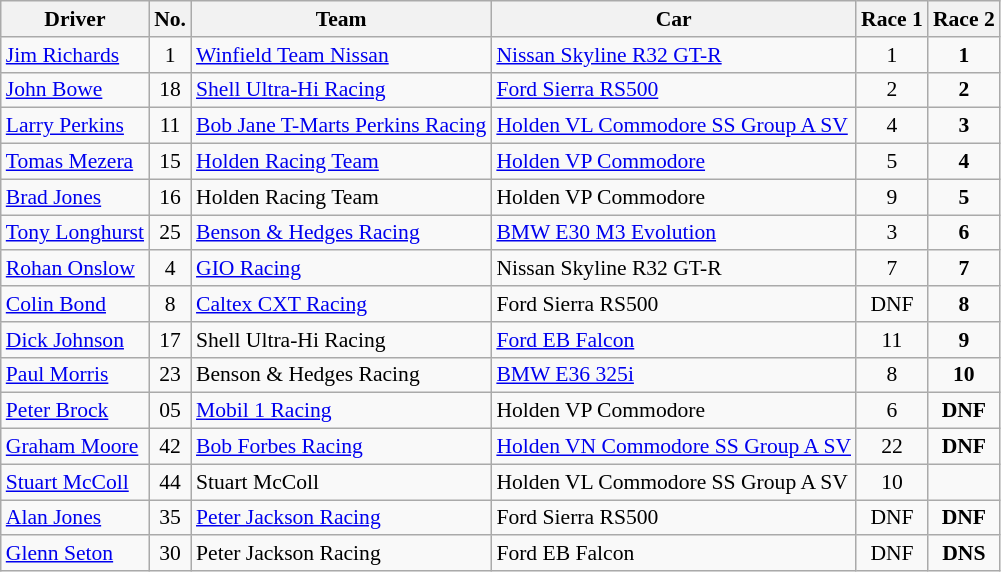<table class="wikitable" style="font-size: 90%">
<tr>
<th>Driver</th>
<th>No.</th>
<th>Team</th>
<th>Car</th>
<th>Race 1</th>
<th>Race 2</th>
</tr>
<tr>
<td> <a href='#'>Jim Richards</a></td>
<td align="center">1</td>
<td><a href='#'>Winfield Team Nissan</a></td>
<td><a href='#'>Nissan Skyline R32 GT-R</a></td>
<td align="center">1</td>
<td align="center"><strong>1</strong></td>
</tr>
<tr>
<td> <a href='#'>John Bowe</a></td>
<td align="center">18</td>
<td><a href='#'>Shell Ultra-Hi Racing</a></td>
<td><a href='#'>Ford Sierra RS500</a></td>
<td align="center">2</td>
<td align="center"><strong>2</strong></td>
</tr>
<tr>
<td> <a href='#'>Larry Perkins</a></td>
<td align="center">11</td>
<td><a href='#'>Bob Jane T-Marts Perkins Racing</a></td>
<td><a href='#'>Holden VL Commodore SS Group A SV</a></td>
<td align="center">4</td>
<td align="center"><strong>3</strong></td>
</tr>
<tr>
<td> <a href='#'>Tomas Mezera</a></td>
<td align="center">15</td>
<td><a href='#'>Holden Racing Team</a></td>
<td><a href='#'>Holden VP Commodore</a></td>
<td align="center">5</td>
<td align="center"><strong>4</strong></td>
</tr>
<tr>
<td> <a href='#'>Brad Jones</a></td>
<td align="center">16</td>
<td>Holden Racing Team</td>
<td>Holden VP Commodore</td>
<td align="center">9</td>
<td align="center"><strong>5</strong></td>
</tr>
<tr>
<td> <a href='#'>Tony Longhurst</a></td>
<td align="center">25</td>
<td><a href='#'>Benson & Hedges Racing</a></td>
<td><a href='#'>BMW E30 M3 Evolution</a></td>
<td align="center">3</td>
<td align="center"><strong>6</strong></td>
</tr>
<tr>
<td> <a href='#'>Rohan Onslow</a></td>
<td align="center">4</td>
<td><a href='#'>GIO Racing</a></td>
<td>Nissan Skyline R32 GT-R</td>
<td align="center">7</td>
<td align="center"><strong>7</strong></td>
</tr>
<tr>
<td> <a href='#'>Colin Bond</a></td>
<td align="center">8</td>
<td><a href='#'>Caltex CXT Racing</a></td>
<td>Ford Sierra RS500</td>
<td align="center">DNF</td>
<td align="center"><strong>8</strong></td>
</tr>
<tr>
<td> <a href='#'>Dick Johnson</a></td>
<td align="center">17</td>
<td>Shell Ultra-Hi Racing</td>
<td><a href='#'>Ford EB Falcon</a></td>
<td align="center">11</td>
<td align="center"><strong>9</strong></td>
</tr>
<tr>
<td> <a href='#'>Paul Morris</a></td>
<td align="center">23</td>
<td>Benson & Hedges Racing</td>
<td><a href='#'>BMW E36 325i</a></td>
<td align="center">8</td>
<td align="center"><strong>10</strong></td>
</tr>
<tr>
<td> <a href='#'>Peter Brock</a></td>
<td align="center">05</td>
<td><a href='#'>Mobil 1 Racing</a></td>
<td>Holden VP Commodore</td>
<td align="center">6</td>
<td align="center"><strong>DNF</strong></td>
</tr>
<tr>
<td> <a href='#'>Graham Moore</a></td>
<td align="center">42</td>
<td><a href='#'>Bob Forbes Racing</a></td>
<td><a href='#'>Holden VN Commodore SS Group A SV</a></td>
<td align="center">22</td>
<td align="center"><strong>DNF</strong></td>
</tr>
<tr>
<td> <a href='#'>Stuart McColl</a></td>
<td align="center">44</td>
<td>Stuart McColl</td>
<td>Holden VL Commodore SS Group A SV</td>
<td align="center">10</td>
<td></td>
</tr>
<tr>
<td> <a href='#'>Alan Jones</a></td>
<td align="center">35</td>
<td><a href='#'>Peter Jackson Racing</a></td>
<td>Ford Sierra RS500</td>
<td align="center">DNF</td>
<td align="center"><strong>DNF</strong></td>
</tr>
<tr>
<td> <a href='#'>Glenn Seton</a></td>
<td align="center">30</td>
<td>Peter Jackson Racing</td>
<td>Ford EB Falcon</td>
<td align="center">DNF</td>
<td align="center"><strong>DNS</strong></td>
</tr>
</table>
